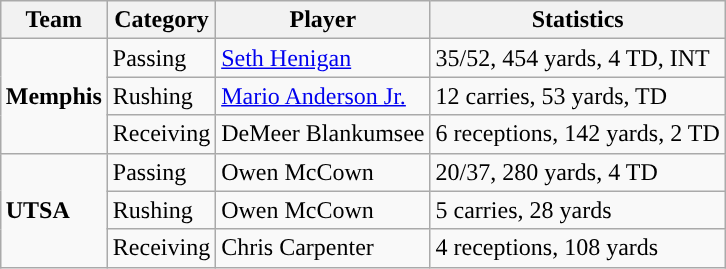<table class="wikitable" style="float: right;">
<tr>
<th>Team</th>
<th>Category</th>
<th>Player</th>
<th>Statistics</th>
</tr>
<tr>
<td rowspan=3><strong>Memphis</strong></td>
<td>Passing</td>
<td><a href='#'>Seth Henigan</a></td>
<td>35/52, 454 yards, 4 TD, INT</td>
</tr>
<tr>
<td>Rushing</td>
<td><a href='#'>Mario Anderson Jr.</a></td>
<td>12 carries, 53 yards, TD</td>
</tr>
<tr>
<td>Receiving</td>
<td>DeMeer Blankumsee</td>
<td>6 receptions, 142 yards, 2 TD</td>
</tr>
<tr>
<td rowspan=3><strong>UTSA</strong></td>
<td>Passing</td>
<td>Owen McCown</td>
<td>20/37, 280 yards, 4 TD</td>
</tr>
<tr>
<td>Rushing</td>
<td>Owen McCown</td>
<td>5 carries, 28 yards</td>
</tr>
<tr>
<td>Receiving</td>
<td>Chris Carpenter</td>
<td>4 receptions, 108 yards</td>
</tr>
</table>
